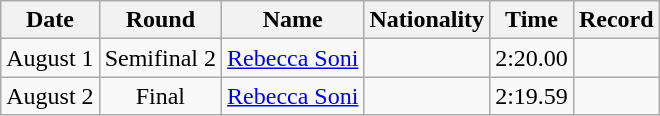<table class=wikitable style=text-align:center>
<tr>
<th>Date</th>
<th>Round</th>
<th>Name</th>
<th>Nationality</th>
<th>Time</th>
<th>Record</th>
</tr>
<tr>
<td>August 1</td>
<td>Semifinal 2</td>
<td align=left><a href='#'>Rebecca Soni</a></td>
<td align=left></td>
<td>2:20.00</td>
<td></td>
</tr>
<tr>
<td>August 2</td>
<td>Final</td>
<td align=left><a href='#'>Rebecca Soni</a></td>
<td align=left></td>
<td>2:19.59</td>
<td></td>
</tr>
</table>
